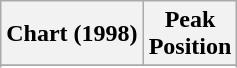<table class="wikitable sortable plainrowheaders" style="text-align:center">
<tr>
<th>Chart (1998)</th>
<th>Peak<br>Position</th>
</tr>
<tr>
</tr>
<tr>
</tr>
<tr>
</tr>
<tr>
</tr>
<tr>
</tr>
</table>
